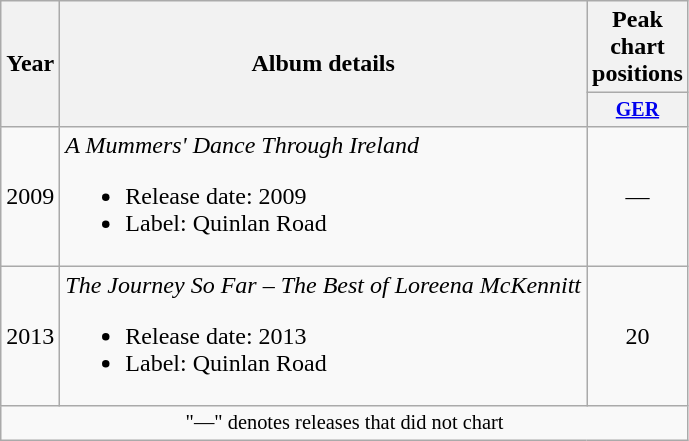<table class="wikitable" style="text-align:center;">
<tr>
<th rowspan="2">Year</th>
<th rowspan="2">Album details</th>
<th colspan="1">Peak chart positions</th>
</tr>
<tr style="font-size:smaller;">
<th style="width:30px;"><a href='#'>GER</a><br></th>
</tr>
<tr>
<td>2009</td>
<td style="text-align:left;"><em>A Mummers' Dance Through Ireland</em><br><ul><li>Release date: 2009</li><li>Label: Quinlan Road</li></ul></td>
<td style="text-align:center;">—</td>
</tr>
<tr>
<td>2013</td>
<td style="text-align:left;"><em>The Journey So Far – The Best of Loreena McKennitt</em><br><ul><li>Release date: 2013</li><li>Label: Quinlan Road</li></ul></td>
<td style="text-align:center;">20</td>
</tr>
<tr>
<td colspan="6" style="font-size:85%">"—" denotes releases that did not chart</td>
</tr>
</table>
